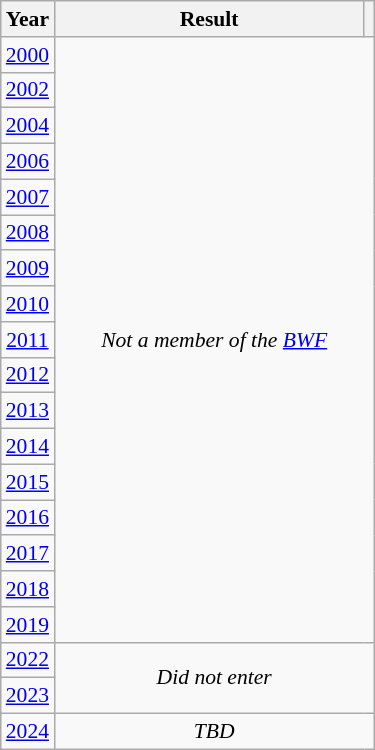<table class="wikitable" style="text-align: center; font-size:90%">
<tr>
<th>Year</th>
<th style="width:200px">Result</th>
<th></th>
</tr>
<tr>
<td><a href='#'>2000</a></td>
<td colspan="2" rowspan="17"><em>Not a member of the <a href='#'>BWF</a></em></td>
</tr>
<tr>
<td><a href='#'>2002</a></td>
</tr>
<tr>
<td><a href='#'>2004</a></td>
</tr>
<tr>
<td><a href='#'>2006</a></td>
</tr>
<tr>
<td><a href='#'>2007</a></td>
</tr>
<tr>
<td><a href='#'>2008</a></td>
</tr>
<tr>
<td><a href='#'>2009</a></td>
</tr>
<tr>
<td><a href='#'>2010</a></td>
</tr>
<tr>
<td><a href='#'>2011</a></td>
</tr>
<tr>
<td><a href='#'>2012</a></td>
</tr>
<tr>
<td><a href='#'>2013</a></td>
</tr>
<tr>
<td><a href='#'>2014</a></td>
</tr>
<tr>
<td><a href='#'>2015</a></td>
</tr>
<tr>
<td><a href='#'>2016</a></td>
</tr>
<tr>
<td><a href='#'>2017</a></td>
</tr>
<tr>
<td><a href='#'>2018</a></td>
</tr>
<tr>
<td><a href='#'>2019</a></td>
</tr>
<tr>
<td><a href='#'>2022</a></td>
<td colspan="2" rowspan="2"><em>Did not enter</em></td>
</tr>
<tr>
<td><a href='#'>2023</a></td>
</tr>
<tr>
<td><a href='#'>2024</a></td>
<td colspan="2"><em>TBD</em></td>
</tr>
</table>
